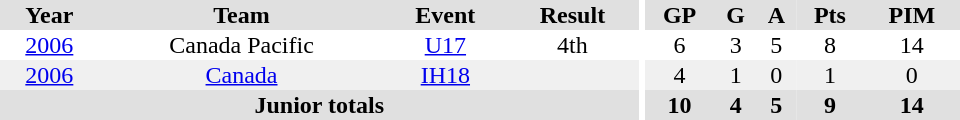<table border="0" cellpadding="1" cellspacing="0" ID="Table3" style="text-align:center; width:40em">
<tr ALIGN="center" bgcolor="#e0e0e0">
<th>Year</th>
<th>Team</th>
<th>Event</th>
<th>Result</th>
<th rowspan="99" bgcolor="#ffffff"></th>
<th>GP</th>
<th>G</th>
<th>A</th>
<th>Pts</th>
<th>PIM</th>
</tr>
<tr>
<td><a href='#'>2006</a></td>
<td>Canada Pacific</td>
<td><a href='#'>U17</a></td>
<td>4th</td>
<td>6</td>
<td>3</td>
<td>5</td>
<td>8</td>
<td>14</td>
</tr>
<tr bgcolor="#f0f0f0">
<td><a href='#'>2006</a></td>
<td><a href='#'>Canada</a></td>
<td><a href='#'>IH18</a></td>
<td></td>
<td>4</td>
<td>1</td>
<td>0</td>
<td>1</td>
<td>0</td>
</tr>
<tr bgcolor="#e0e0e0">
<th colspan="4">Junior totals</th>
<th>10</th>
<th>4</th>
<th>5</th>
<th>9</th>
<th>14</th>
</tr>
</table>
